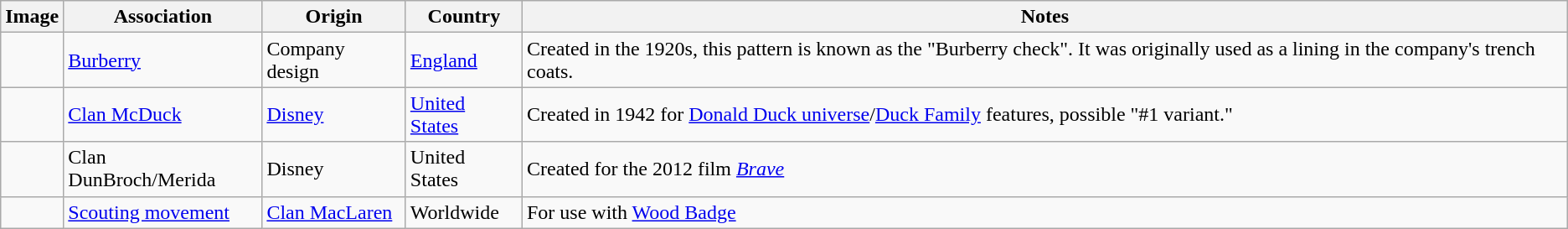<table class="wikitable sortable">
<tr>
<th>Image</th>
<th>Association</th>
<th>Origin</th>
<th>Country</th>
<th>Notes</th>
</tr>
<tr>
<td></td>
<td><a href='#'>Burberry</a></td>
<td>Company design</td>
<td><a href='#'>England</a></td>
<td>Created in the 1920s, this pattern is known as the "Burberry check". It was originally used as a lining in the company's trench coats.</td>
</tr>
<tr>
<td></td>
<td><a href='#'>Clan McDuck</a></td>
<td><a href='#'>Disney</a></td>
<td><a href='#'>United States</a></td>
<td>Created in 1942 for <a href='#'>Donald Duck universe</a>/<a href='#'>Duck Family</a> features, possible "#1 variant."</td>
</tr>
<tr>
<td></td>
<td>Clan DunBroch/Merida</td>
<td>Disney</td>
<td>United States</td>
<td>Created for the 2012 film <em><a href='#'>Brave</a></em></td>
</tr>
<tr>
<td></td>
<td><a href='#'>Scouting movement</a></td>
<td><a href='#'>Clan MacLaren</a></td>
<td>Worldwide</td>
<td>For use with <a href='#'>Wood Badge</a></td>
</tr>
</table>
